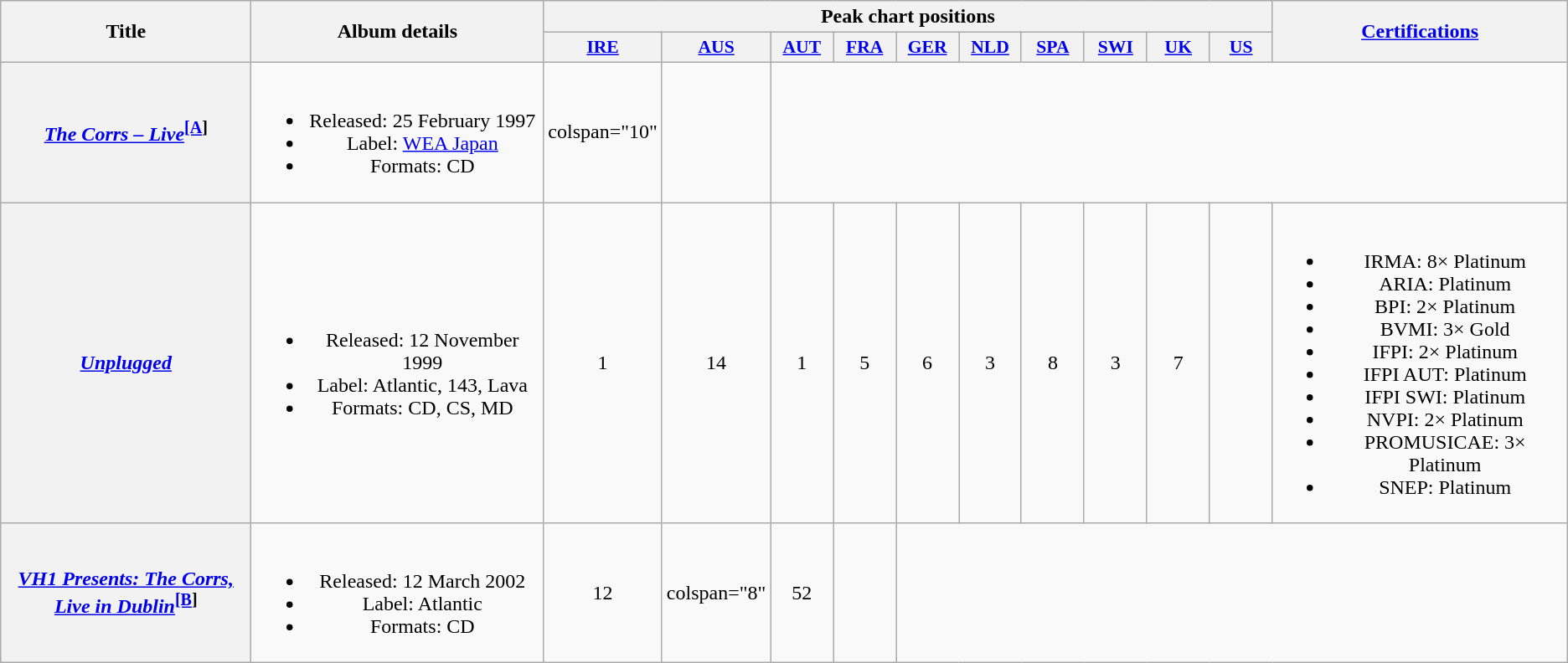<table class="wikitable plainrowheaders" style="text-align:center;" border="1">
<tr>
<th scope="col" rowspan="2" style="width:12em;">Title</th>
<th scope="col" rowspan="2">Album details</th>
<th scope="col" colspan="10">Peak chart positions</th>
<th scope="col" rowspan="2"><a href='#'>Certifications</a></th>
</tr>
<tr>
<th scope="col" style="width:3em;font-size:90%;"><a href='#'>IRE</a><br></th>
<th scope="col" style="width:3em;font-size:90%;"><a href='#'>AUS</a><br></th>
<th scope="col" style="width:3em;font-size:90%;"><a href='#'>AUT</a><br></th>
<th scope="col" style="width:3em;font-size:90%;"><a href='#'>FRA</a><br></th>
<th scope="col" style="width:3em;font-size:90%;"><a href='#'>GER</a><br></th>
<th scope="col" style="width:3em;font-size:90%;"><a href='#'>NLD</a><br></th>
<th scope="col" style="width:3em;font-size:90%;"><a href='#'>SPA</a><br></th>
<th scope="col" style="width:3em;font-size:90%;"><a href='#'>SWI</a><br></th>
<th scope="col" style="width:3em;font-size:90%;"><a href='#'>UK</a><br></th>
<th scope="col" style="width:3em;font-size:90%;"><a href='#'>US</a><br></th>
</tr>
<tr>
<th scope="row"><em><a href='#'>The Corrs – Live</a></em><sup><span></span><a href='#'>[A</a>]</sup></th>
<td><br><ul><li>Released: 25 February 1997</li><li>Label: <a href='#'>WEA Japan</a></li><li>Formats: CD</li></ul></td>
<td>colspan="10"</td>
<td></td>
</tr>
<tr>
<th scope="row"><em><a href='#'>Unplugged</a></em></th>
<td><br><ul><li>Released: 12 November 1999</li><li>Label: Atlantic, 143, Lava</li><li>Formats: CD, CS, MD</li></ul></td>
<td>1</td>
<td>14</td>
<td>1</td>
<td>5</td>
<td>6</td>
<td>3</td>
<td>8</td>
<td>3</td>
<td>7</td>
<td></td>
<td><br><ul><li>IRMA: 8× Platinum</li><li>ARIA: Platinum</li><li>BPI: 2× Platinum</li><li>BVMI: 3× Gold</li><li>IFPI: 2× Platinum</li><li>IFPI AUT: Platinum</li><li>IFPI SWI: Platinum</li><li>NVPI: 2× Platinum</li><li>PROMUSICAE: 3× Platinum</li><li>SNEP: Platinum</li></ul></td>
</tr>
<tr>
<th scope="row"><em><a href='#'>VH1 Presents: The Corrs, Live in Dublin</a></em><sup><span></span><a href='#'>[B</a>]</sup></th>
<td><br><ul><li>Released: 12 March 2002</li><li>Label: Atlantic</li><li>Formats: CD</li></ul></td>
<td>12</td>
<td>colspan="8"</td>
<td>52</td>
<td></td>
</tr>
</table>
